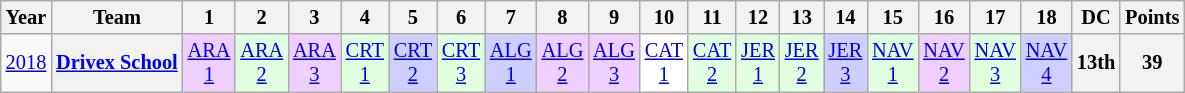<table class="wikitable" style="text-align:center; font-size:85%">
<tr>
<th>Year</th>
<th>Team</th>
<th>1</th>
<th>2</th>
<th>3</th>
<th>4</th>
<th>5</th>
<th>6</th>
<th>7</th>
<th>8</th>
<th>9</th>
<th>10</th>
<th>11</th>
<th>12</th>
<th>13</th>
<th>14</th>
<th>15</th>
<th>16</th>
<th>17</th>
<th>18</th>
<th>DC</th>
<th>Points</th>
</tr>
<tr>
<td><a href='#'>2018</a></td>
<th nowrap><a href='#'>Drivex School</a></th>
<td style="background:#EFCFFF;"><a href='#'>ARA<br>1</a><br></td>
<td style="background:#DFFFDF;"><a href='#'>ARA<br>2</a><br></td>
<td style="background:#EFCFFF;"><a href='#'>ARA<br>3</a><br></td>
<td style="background:#DFFFDF;"><a href='#'>CRT<br>1</a><br></td>
<td style="background:#CFCFFF;"><a href='#'>CRT<br>2</a><br></td>
<td style="background:#DFFFDF;"><a href='#'>CRT<br>3</a><br></td>
<td style="background:#CFCFFF;"><a href='#'>ALG<br>1</a><br></td>
<td style="background:#EFCFFF;"><a href='#'>ALG<br>2</a><br></td>
<td style="background:#EFCFFF;"><a href='#'>ALG<br>3</a><br></td>
<td style="background:#FFFFFF;"><a href='#'>CAT<br>1</a><br></td>
<td style="background:#DFFFDF;"><a href='#'>CAT<br>2</a><br></td>
<td style="background:#DFFFDF;"><a href='#'>JER<br>1</a><br></td>
<td style="background:#DFFFDF;"><a href='#'>JER<br>2</a><br></td>
<td style="background:#CFCFFF;"><a href='#'>JER<br>3</a><br></td>
<td style="background:#DFFFDF;"><a href='#'>NAV<br>1</a><br></td>
<td style="background:#EFCFFF;"><a href='#'>NAV<br>2</a><br></td>
<td style="background:#DFFFDF;"><a href='#'>NAV<br>3</a><br></td>
<td style="background:#CFCFFF;"><a href='#'>NAV<br>4</a><br></td>
<th>13th</th>
<th>39</th>
</tr>
</table>
